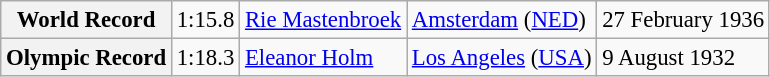<table class="wikitable" style="font-size:95%;">
<tr>
<th>World Record</th>
<td>1:15.8</td>
<td> <a href='#'>Rie Mastenbroek</a></td>
<td><a href='#'>Amsterdam</a> (<a href='#'>NED</a>)</td>
<td>27 February 1936</td>
</tr>
<tr>
<th>Olympic Record</th>
<td>1:18.3</td>
<td> <a href='#'>Eleanor Holm</a></td>
<td><a href='#'>Los Angeles</a> (<a href='#'>USA</a>)</td>
<td>9 August 1932</td>
</tr>
</table>
